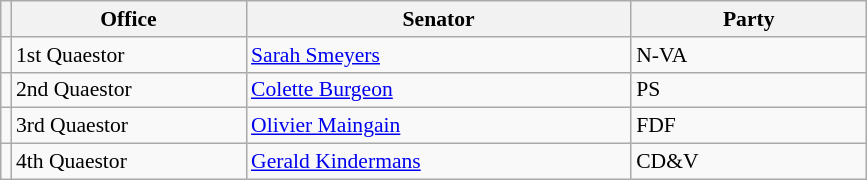<table class="sortable wikitable" style="text-align:left; font-size:90%">
<tr>
<th></th>
<th width="150">Office</th>
<th width="250">Senator</th>
<th width="150">Party</th>
</tr>
<tr>
<td></td>
<td>1st Quaestor</td>
<td align=left><a href='#'>Sarah Smeyers</a></td>
<td>N-VA</td>
</tr>
<tr>
<td></td>
<td>2nd Quaestor</td>
<td align=left><a href='#'>Colette Burgeon</a></td>
<td>PS</td>
</tr>
<tr>
<td></td>
<td>3rd Quaestor</td>
<td align=left><a href='#'>Olivier Maingain</a></td>
<td>FDF</td>
</tr>
<tr>
<td></td>
<td>4th Quaestor</td>
<td align=left><a href='#'>Gerald Kindermans</a></td>
<td>CD&V</td>
</tr>
</table>
